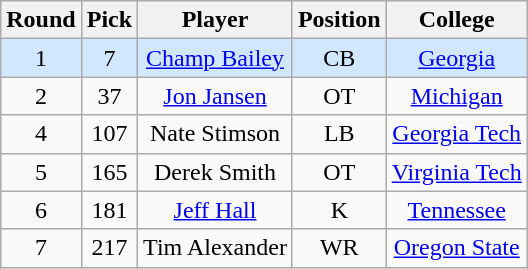<table class="wikitable sortable sortable"  style="text-align:center;">
<tr>
<th>Round</th>
<th>Pick</th>
<th>Player</th>
<th>Position</th>
<th>College</th>
</tr>
<tr style="background:#d0e7ff;">
<td>1</td>
<td>7</td>
<td><a href='#'>Champ Bailey</a></td>
<td>CB</td>
<td><a href='#'>Georgia</a></td>
</tr>
<tr>
<td>2</td>
<td>37</td>
<td><a href='#'>Jon Jansen</a></td>
<td>OT</td>
<td><a href='#'>Michigan</a></td>
</tr>
<tr>
<td>4</td>
<td>107</td>
<td>Nate Stimson</td>
<td>LB</td>
<td><a href='#'>Georgia Tech</a></td>
</tr>
<tr>
<td>5</td>
<td>165</td>
<td>Derek Smith</td>
<td>OT</td>
<td><a href='#'>Virginia Tech</a></td>
</tr>
<tr>
<td>6</td>
<td>181</td>
<td><a href='#'>Jeff Hall</a></td>
<td>K</td>
<td><a href='#'>Tennessee</a></td>
</tr>
<tr>
<td>7</td>
<td>217</td>
<td>Tim Alexander</td>
<td>WR</td>
<td><a href='#'>Oregon State</a></td>
</tr>
</table>
